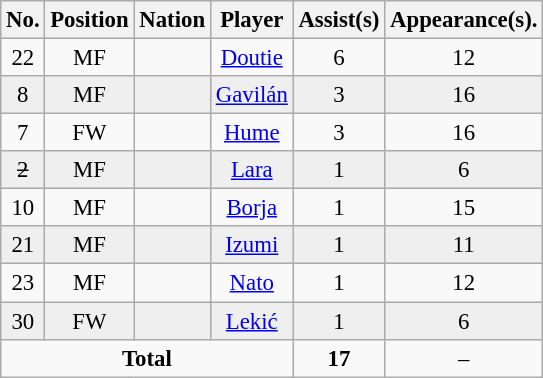<table class="wikitable" style="text-align:center; font-size:95%;">
<tr>
<th>No.</th>
<th>Position</th>
<th>Nation</th>
<th>Player</th>
<th>Assist(s)</th>
<th>Appearance(s).</th>
</tr>
<tr>
<td>22</td>
<td>MF</td>
<td align="left"></td>
<td><a href='#'>Doutie</a></td>
<td>6</td>
<td>12</td>
</tr>
<tr bgcolor=#efefef>
<td>8</td>
<td>MF</td>
<td align="left"></td>
<td><a href='#'>Gavilán</a></td>
<td>3</td>
<td>16</td>
</tr>
<tr>
<td>7</td>
<td>FW</td>
<td align="left"></td>
<td><a href='#'>Hume</a></td>
<td>3</td>
<td>16</td>
</tr>
<tr bgcolor=#efefef>
<td><s>2</s></td>
<td>MF</td>
<td align="left"></td>
<td><a href='#'>Lara</a></td>
<td>1</td>
<td>6</td>
</tr>
<tr>
<td>10</td>
<td>MF</td>
<td align="left"></td>
<td><a href='#'>Borja</a></td>
<td>1</td>
<td>15</td>
</tr>
<tr bgcolor=#efefef>
<td>21</td>
<td>MF</td>
<td align="left"></td>
<td><a href='#'>Izumi</a></td>
<td>1</td>
<td>11</td>
</tr>
<tr>
<td>23</td>
<td>MF</td>
<td align="left"></td>
<td><a href='#'>Nato</a></td>
<td>1</td>
<td>12</td>
</tr>
<tr bgcolor=#efefef>
<td>30</td>
<td>FW</td>
<td align="left"></td>
<td><a href='#'>Lekić</a></td>
<td>1</td>
<td>6</td>
</tr>
<tr>
<td colspan=4><strong>Total</strong></td>
<td><strong>17</strong></td>
<td>–</td>
</tr>
</table>
